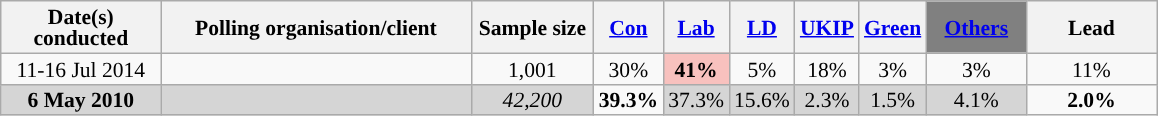<table class="wikitable sortable" style="text-align:center;font-size:90%;line-height:14px">
<tr>
<th ! style="width:100px;">Date(s)<br>conducted</th>
<th style="width:200px;">Polling organisation/client</th>
<th class="unsortable" style="width:75px;">Sample size</th>
<th class="unsortable" style="background:"><a href='#'><span>Con</span></a></th>
<th class="unsortable" style="background:"><a href='#'><span>Lab</span></a></th>
<th class="unsortable" style="background:"><a href='#'><span>LD</span></a></th>
<th class="unsortable" style="background:"><a href='#'><span>UKIP</span></a></th>
<th class="unsortable" style="background:"><a href='#'><span>Green</span></a></th>
<th class="unsortable" style="background:gray; width:60px;"><a href='#'><span>Others</span></a></th>
<th class="unsortable" style="width:80px;">Lead</th>
</tr>
<tr>
<td>11-16 Jul 2014</td>
<td> </td>
<td>1,001</td>
<td>30%</td>
<td style="background:#F8C1BE"><strong>41%</strong></td>
<td>5%</td>
<td>18%</td>
<td>3%</td>
<td>3%</td>
<td style="background:">11%</td>
</tr>
<tr>
<td style="background:#D5D5D5"><strong>6 May 2010</strong></td>
<td style="background:#D5D5D5"></td>
<td style="background:#D5D5D5"><em>42,200</em></td>
<td style="background:"><strong>39.3%</strong></td>
<td style="background:#D5D5D5">37.3%</td>
<td style="background:#D5D5D5">15.6%</td>
<td style="background:#D5D5D5">2.3%</td>
<td style="background:#D5D5D5">1.5%</td>
<td style="background:#D5D5D5">4.1%</td>
<td style="background:"><strong>2.0% </strong></td>
</tr>
</table>
